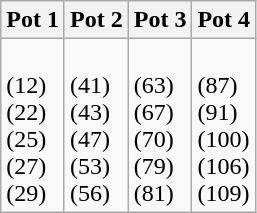<table class=wikitable>
<tr>
<th width=25%>Pot 1</th>
<th width=25%>Pot 2</th>
<th width=25%>Pot 3</th>
<th width=25%>Pot 4</th>
</tr>
<tr valign=top>
<td><br> (12)<br>
 (22)<br>
 (25)<br>
 (27)<br>
 (29)</td>
<td><br> (41)<br>
 (43)<br>
 (47)<br>
 (53)<br>
 (56)</td>
<td><br> (63)<br>
 (67)<br>
 (70)<br>
 (79)<br>
 (81)<br></td>
<td><br> (87)<br>
 (91)<br>
 (100)<br>
 (106)<br>
 (109)<br></td>
</tr>
</table>
